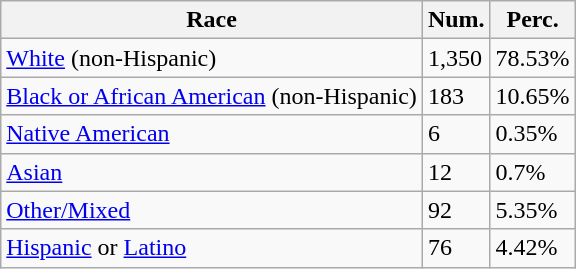<table class="wikitable">
<tr>
<th>Race</th>
<th>Num.</th>
<th>Perc.</th>
</tr>
<tr>
<td><a href='#'>White</a> (non-Hispanic)</td>
<td>1,350</td>
<td>78.53%</td>
</tr>
<tr>
<td><a href='#'>Black or African American</a> (non-Hispanic)</td>
<td>183</td>
<td>10.65%</td>
</tr>
<tr>
<td><a href='#'>Native American</a></td>
<td>6</td>
<td>0.35%</td>
</tr>
<tr>
<td><a href='#'>Asian</a></td>
<td>12</td>
<td>0.7%</td>
</tr>
<tr>
<td><a href='#'>Other/Mixed</a></td>
<td>92</td>
<td>5.35%</td>
</tr>
<tr>
<td><a href='#'>Hispanic</a> or <a href='#'>Latino</a></td>
<td>76</td>
<td>4.42%</td>
</tr>
</table>
